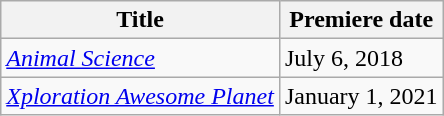<table class="wikitable sortable">
<tr>
<th>Title</th>
<th>Premiere date</th>
</tr>
<tr>
<td><em><a href='#'>Animal Science</a></em></td>
<td>July 6, 2018</td>
</tr>
<tr>
<td><em><a href='#'>Xploration Awesome Planet</a></em></td>
<td>January 1, 2021</td>
</tr>
</table>
